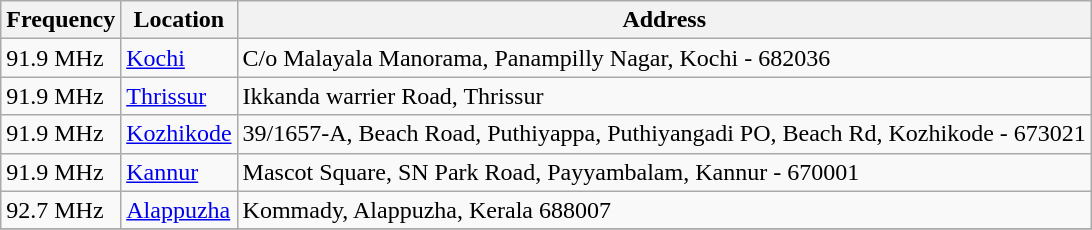<table class="wikitable">
<tr>
<th>Frequency</th>
<th>Location</th>
<th>Address</th>
</tr>
<tr>
<td>91.9 MHz</td>
<td><a href='#'>Kochi</a></td>
<td>C/o Malayala Manorama, Panampilly Nagar, Kochi - 682036</td>
</tr>
<tr>
<td>91.9 MHz</td>
<td><a href='#'>Thrissur</a></td>
<td>Ikkanda warrier Road, Thrissur</td>
</tr>
<tr>
<td>91.9 MHz</td>
<td><a href='#'>Kozhikode</a></td>
<td>39/1657-A, Beach Road, Puthiyappa, Puthiyangadi PO, Beach Rd, Kozhikode - 673021</td>
</tr>
<tr>
<td>91.9 MHz</td>
<td><a href='#'>Kannur</a></td>
<td>Mascot Square, SN Park Road, Payyambalam, Kannur - 670001</td>
</tr>
<tr>
<td>92.7 MHz</td>
<td><a href='#'>Alappuzha</a></td>
<td>Kommady, Alappuzha, Kerala 688007</td>
</tr>
<tr>
</tr>
</table>
